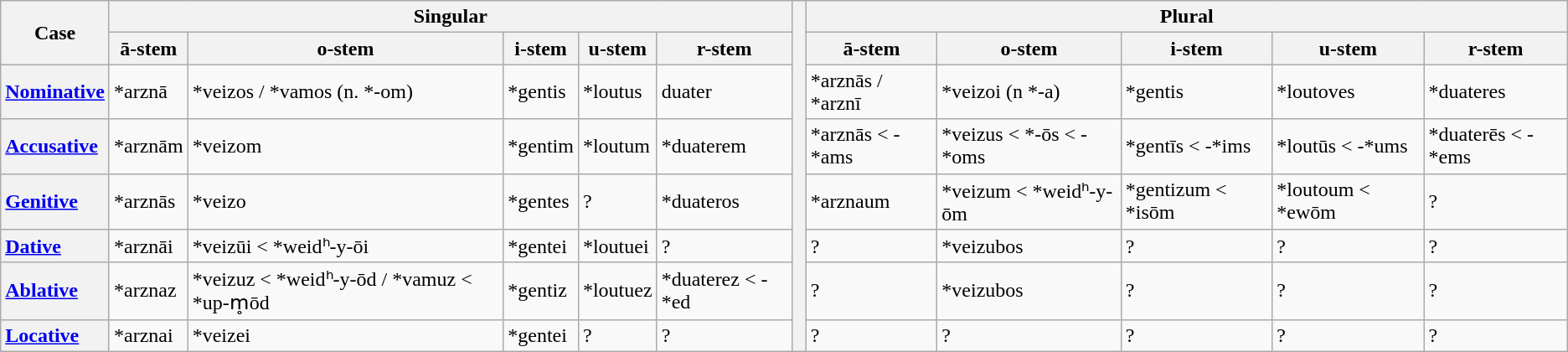<table class="wikitable">
<tr>
<th rowspan="2">Case</th>
<th colspan="5">Singular</th>
<th rowspan="8"> </th>
<th colspan="5">Plural</th>
</tr>
<tr>
<th>ā-stem</th>
<th>o-stem</th>
<th>i-stem</th>
<th>u-stem</th>
<th>r-stem</th>
<th>ā-stem</th>
<th>o-stem</th>
<th>i-stem</th>
<th>u-stem</th>
<th>r-stem</th>
</tr>
<tr>
<th style="text-align: left;"><a href='#'>Nominative</a></th>
<td>*arznā</td>
<td>*veizos / *vamos (n. *-om)</td>
<td>*gentis</td>
<td>*loutus</td>
<td>duater</td>
<td>*arznās / *arznī</td>
<td>*veizoi (n *-a)</td>
<td>*gentis</td>
<td>*loutoves</td>
<td>*duateres</td>
</tr>
<tr>
<th style="text-align: left;"><a href='#'>Accusative</a></th>
<td>*arznām</td>
<td>*veizom</td>
<td>*gentim</td>
<td>*loutum</td>
<td>*duaterem</td>
<td>*arznās < -*ams</td>
<td>*veizus < *-ōs < -*oms</td>
<td>*gentīs < -*ims</td>
<td>*loutūs < -*ums</td>
<td>*duaterēs < -*ems</td>
</tr>
<tr>
<th style="text-align: left;"><a href='#'>Genitive</a></th>
<td>*arznās</td>
<td>*veizo</td>
<td>*gentes</td>
<td>?</td>
<td>*duateros</td>
<td>*arznaum</td>
<td>*veizum < *weidʰ-y-ōm</td>
<td>*gentizum < *isōm</td>
<td>*loutoum < *ewōm</td>
<td>?</td>
</tr>
<tr>
<th style="text-align: left;"><a href='#'>Dative</a></th>
<td>*arznāi</td>
<td>*veizūi < *weidʰ-y-ōi</td>
<td>*gentei</td>
<td>*loutuei</td>
<td>?</td>
<td>?</td>
<td>*veizubos</td>
<td>?</td>
<td>?</td>
<td>?</td>
</tr>
<tr>
<th style="text-align: left;"><a href='#'>Ablative</a></th>
<td>*arznaz</td>
<td>*veizuz < *weidʰ-y-ōd / *vamuz < *up-m̥ōd</td>
<td>*gentiz</td>
<td>*loutuez</td>
<td>*duaterez < -*ed</td>
<td>?</td>
<td>*veizubos</td>
<td>?</td>
<td>?</td>
<td>?</td>
</tr>
<tr>
<th style="text-align: left;"><a href='#'>Locative</a></th>
<td>*arznai</td>
<td>*veizei</td>
<td>*gentei</td>
<td>?</td>
<td>?</td>
<td>?</td>
<td>?</td>
<td>?</td>
<td>?</td>
<td>?</td>
</tr>
</table>
